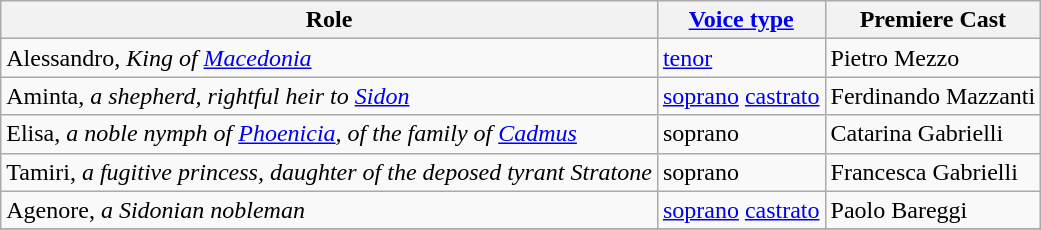<table class="wikitable">
<tr>
<th>Role</th>
<th><a href='#'>Voice type</a></th>
<th>Premiere Cast</th>
</tr>
<tr>
<td>Alessandro, <em>King of <a href='#'>Macedonia</a></em></td>
<td><a href='#'>tenor</a></td>
<td>Pietro Mezzo</td>
</tr>
<tr>
<td>Aminta, <em>a shepherd, rightful heir to <a href='#'>Sidon</a></em></td>
<td><a href='#'>soprano</a> <a href='#'>castrato</a></td>
<td>Ferdinando Mazzanti</td>
</tr>
<tr>
<td>Elisa, <em>a noble nymph of <a href='#'>Phoenicia</a>, of the family of <a href='#'>Cadmus</a></em></td>
<td>soprano</td>
<td>Catarina Gabrielli</td>
</tr>
<tr>
<td>Tamiri, <em>a fugitive princess, daughter of the deposed tyrant Stratone </em></td>
<td>soprano</td>
<td>Francesca Gabrielli</td>
</tr>
<tr>
<td>Agenore, <em>a Sidonian nobleman</em></td>
<td><a href='#'>soprano</a> <a href='#'>castrato</a></td>
<td>Paolo Bareggi</td>
</tr>
<tr>
</tr>
</table>
